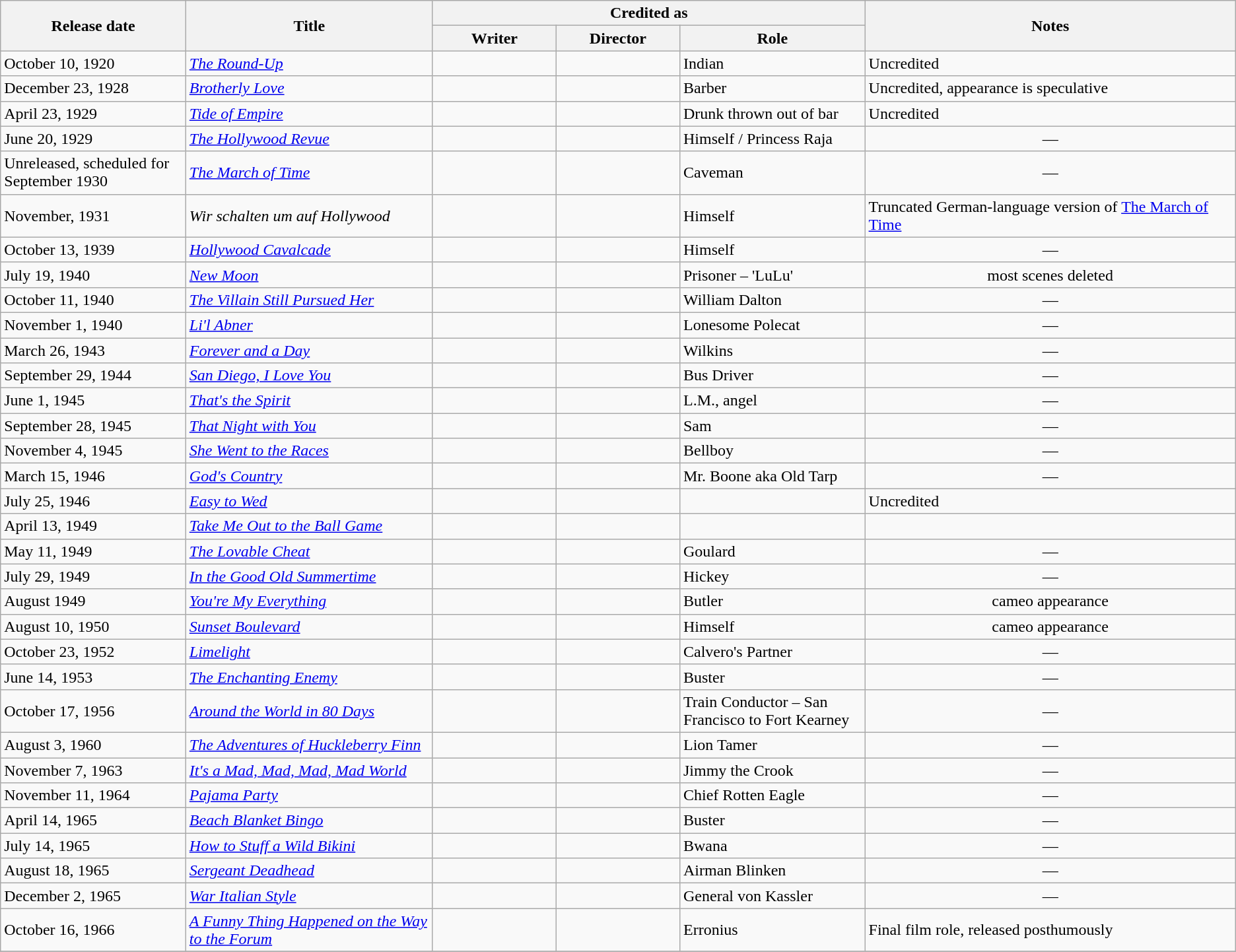<table class=wikitable style="text-align:center">
<tr>
<th style="width:15%;" rowspan="2">Release date</th>
<th style="width:20%;" rowspan="2">Title</th>
<th colspan=3>Credited as</th>
<th rowspan=2>Notes</th>
</tr>
<tr>
<th style="width:10%;">Writer</th>
<th style="width:10%;">Director</th>
<th style="width:15%;">Role</th>
</tr>
<tr>
<td align=left>October 10, 1920</td>
<td align=left><em><a href='#'>The Round-Up</a></em></td>
<td></td>
<td></td>
<td align=left>Indian</td>
<td align=left>Uncredited</td>
</tr>
<tr>
<td align=left>December 23, 1928</td>
<td align=left><em><a href='#'>Brotherly Love</a></em></td>
<td></td>
<td></td>
<td align=left>Barber</td>
<td align=left>Uncredited, appearance is speculative</td>
</tr>
<tr>
<td align=left>April 23, 1929</td>
<td align=left><em><a href='#'>Tide of Empire</a></em></td>
<td></td>
<td></td>
<td align=left>Drunk thrown out of bar</td>
<td align=left>Uncredited</td>
</tr>
<tr>
<td align=left>June 20, 1929</td>
<td align=left><em><a href='#'>The Hollywood Revue</a></em></td>
<td></td>
<td></td>
<td align=left>Himself / Princess Raja</td>
<td>—</td>
</tr>
<tr>
<td align=left>Unreleased, scheduled for September 1930</td>
<td align=left><em><a href='#'>The March of Time</a></em></td>
<td></td>
<td></td>
<td align=left>Caveman</td>
<td>—</td>
</tr>
<tr>
<td align=left>November, 1931</td>
<td align=left><em>Wir schalten um auf Hollywood</em></td>
<td></td>
<td></td>
<td align=left>Himself</td>
<td align=left>Truncated German-language version of <a href='#'>The March of Time</a></td>
</tr>
<tr>
<td align=left>October 13, 1939</td>
<td align=left><em><a href='#'>Hollywood Cavalcade</a></em></td>
<td></td>
<td></td>
<td align=left>Himself</td>
<td>—</td>
</tr>
<tr>
<td align=left>July 19, 1940</td>
<td align=left><em><a href='#'>New Moon</a></em></td>
<td></td>
<td></td>
<td align=left>Prisoner – 'LuLu'</td>
<td>most scenes deleted</td>
</tr>
<tr>
<td align=left>October 11, 1940</td>
<td align=left><em><a href='#'>The Villain Still Pursued Her</a></em></td>
<td></td>
<td></td>
<td align=left>William Dalton</td>
<td>—</td>
</tr>
<tr>
<td align=left>November 1, 1940</td>
<td align=left><em><a href='#'>Li'l Abner</a></em></td>
<td></td>
<td></td>
<td align=left>Lonesome Polecat</td>
<td>—</td>
</tr>
<tr>
<td align=left>March 26, 1943</td>
<td align=left><em><a href='#'>Forever and a Day</a></em></td>
<td></td>
<td></td>
<td align=left>Wilkins</td>
<td>—</td>
</tr>
<tr>
<td align=left>September 29, 1944</td>
<td align=left><em><a href='#'>San Diego, I Love You</a></em></td>
<td></td>
<td></td>
<td align=left>Bus Driver</td>
<td>—</td>
</tr>
<tr>
<td align=left>June 1, 1945</td>
<td align=left><em><a href='#'>That's the Spirit</a></em></td>
<td></td>
<td></td>
<td align=left>L.M., angel</td>
<td>—</td>
</tr>
<tr>
<td align=left>September 28, 1945</td>
<td align=left><em><a href='#'>That Night with You</a></em></td>
<td></td>
<td></td>
<td align=left>Sam</td>
<td>—</td>
</tr>
<tr>
<td align=left>November 4, 1945</td>
<td align=left><em><a href='#'>She Went to the Races</a></em></td>
<td></td>
<td></td>
<td align=left>Bellboy</td>
<td>—</td>
</tr>
<tr>
<td align=left>March 15, 1946</td>
<td align=left><em><a href='#'>God's Country</a></em></td>
<td></td>
<td></td>
<td align=left>Mr. Boone aka Old Tarp</td>
<td>—</td>
</tr>
<tr>
<td align=left>July 25, 1946</td>
<td align=left><em><a href='#'>Easy to Wed</a></em></td>
<td></td>
<td></td>
<td align=left></td>
<td align=left>Uncredited</td>
</tr>
<tr>
<td align=left>April 13, 1949</td>
<td align=left><em><a href='#'>Take Me Out to the Ball Game</a></em></td>
<td></td>
<td></td>
<td align=left></td>
<td align=left></td>
</tr>
<tr>
<td align=left>May 11, 1949</td>
<td align=left><em><a href='#'>The Lovable Cheat</a></em></td>
<td></td>
<td></td>
<td align=left>Goulard</td>
<td>—</td>
</tr>
<tr>
<td align=left>July 29, 1949</td>
<td align=left><em><a href='#'>In the Good Old Summertime</a></em></td>
<td></td>
<td></td>
<td align=left>Hickey</td>
<td>—</td>
</tr>
<tr>
<td align=left>August 1949</td>
<td align=left><em><a href='#'>You're My Everything</a></em></td>
<td></td>
<td></td>
<td align=left>Butler</td>
<td>cameo appearance</td>
</tr>
<tr>
<td align=left>August 10, 1950</td>
<td align=left><em><a href='#'>Sunset Boulevard</a></em></td>
<td></td>
<td></td>
<td align=left>Himself</td>
<td>cameo appearance</td>
</tr>
<tr>
<td align=left>October 23, 1952</td>
<td align=left><em><a href='#'>Limelight</a></em></td>
<td></td>
<td></td>
<td align=left>Calvero's Partner</td>
<td>—</td>
</tr>
<tr>
<td align=left>June 14, 1953</td>
<td align=left><em><a href='#'>The Enchanting Enemy</a></em></td>
<td></td>
<td></td>
<td align=left>Buster</td>
<td>—</td>
</tr>
<tr>
<td align=left>October 17, 1956</td>
<td align=left><em><a href='#'>Around the World in 80 Days</a></em></td>
<td></td>
<td></td>
<td align=left>Train Conductor – San Francisco to Fort Kearney</td>
<td>—</td>
</tr>
<tr>
<td align=left>August 3, 1960</td>
<td align=left><em><a href='#'>The Adventures of Huckleberry Finn</a></em></td>
<td></td>
<td></td>
<td align=left>Lion Tamer</td>
<td>—</td>
</tr>
<tr>
<td align=left>November 7, 1963</td>
<td align=left><em><a href='#'>It's a Mad, Mad, Mad, Mad World</a></em></td>
<td></td>
<td></td>
<td align=left>Jimmy the Crook</td>
<td>—</td>
</tr>
<tr>
<td align=left>November 11, 1964</td>
<td align=left><em><a href='#'>Pajama Party</a></em></td>
<td></td>
<td></td>
<td align=left>Chief Rotten Eagle</td>
<td>—</td>
</tr>
<tr>
<td align=left>April 14, 1965</td>
<td align=left><em><a href='#'>Beach Blanket Bingo</a></em></td>
<td></td>
<td></td>
<td align=left>Buster</td>
<td>—</td>
</tr>
<tr>
<td align=left>July 14, 1965</td>
<td align=left><em><a href='#'>How to Stuff a Wild Bikini</a></em></td>
<td></td>
<td></td>
<td align=left>Bwana</td>
<td>—</td>
</tr>
<tr>
<td align=left>August 18, 1965</td>
<td align=left><em><a href='#'>Sergeant Deadhead</a></em></td>
<td></td>
<td></td>
<td align=left>Airman Blinken</td>
<td>—</td>
</tr>
<tr>
<td align=left>December 2, 1965</td>
<td align=left><em><a href='#'>War Italian Style</a></em></td>
<td></td>
<td></td>
<td align=left>General von Kassler</td>
<td>—</td>
</tr>
<tr>
<td align=left>October 16, 1966</td>
<td align=left><em><a href='#'>A Funny Thing Happened on the Way to the Forum</a></em></td>
<td></td>
<td></td>
<td align=left>Erronius</td>
<td align=left>Final film role, released posthumously</td>
</tr>
<tr>
</tr>
</table>
